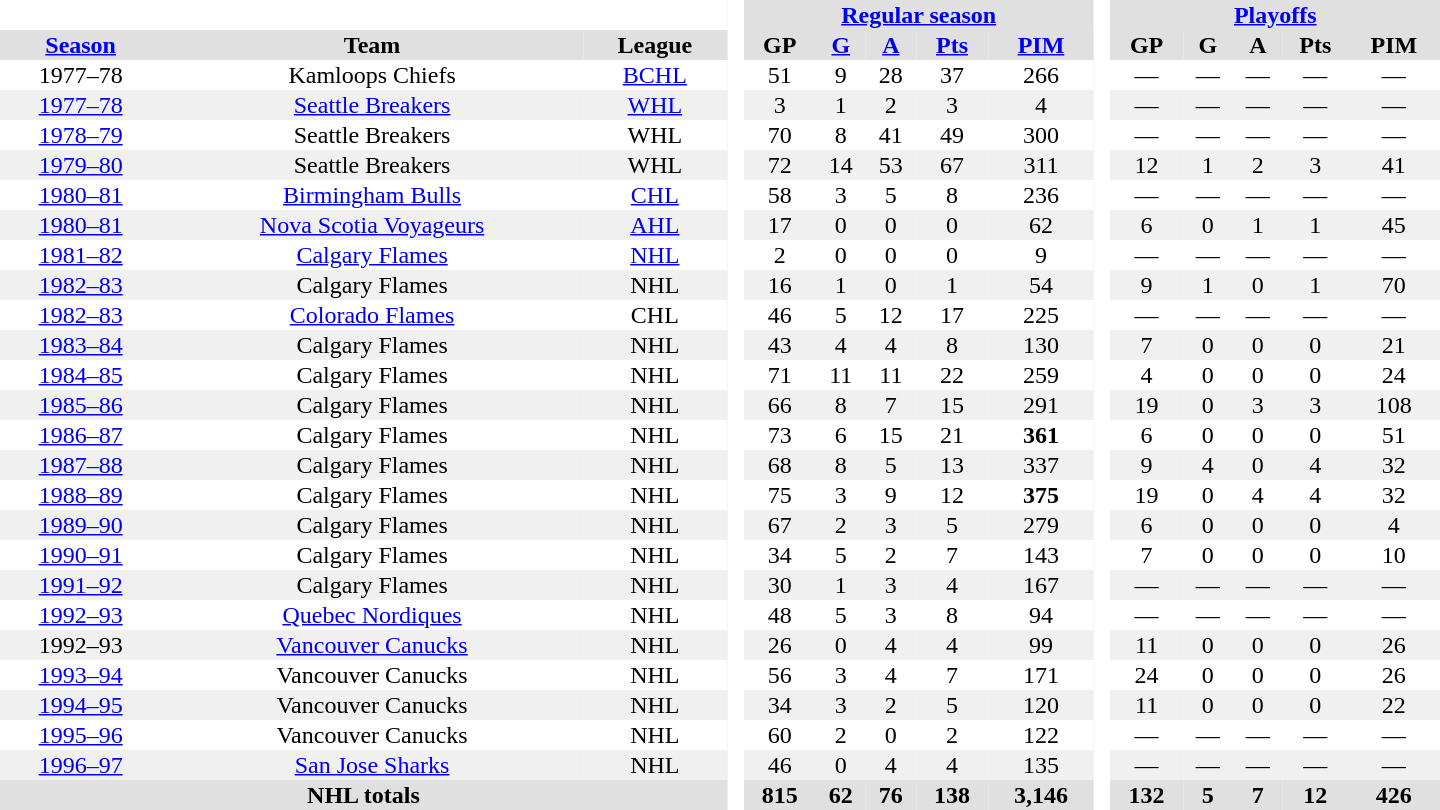<table border="0" cellpadding="1" cellspacing="0" style="text-align:center; width:60em">
<tr bgcolor="#e0e0e0">
<th colspan="3" bgcolor="#ffffff"> </th>
<th rowspan="99" bgcolor="#ffffff"> </th>
<th colspan="5"><a href='#'>Regular season</a></th>
<th rowspan="99" bgcolor="#ffffff"> </th>
<th colspan="5"><a href='#'>Playoffs</a></th>
</tr>
<tr bgcolor="#e0e0e0">
<th><a href='#'>Season</a></th>
<th>Team</th>
<th>League</th>
<th>GP</th>
<th><a href='#'>G</a></th>
<th><a href='#'>A</a></th>
<th><a href='#'>Pts</a></th>
<th><a href='#'>PIM</a></th>
<th>GP</th>
<th>G</th>
<th>A</th>
<th>Pts</th>
<th>PIM</th>
</tr>
<tr>
<td>1977–78</td>
<td>Kamloops Chiefs</td>
<td><a href='#'>BCHL</a></td>
<td>51</td>
<td>9</td>
<td>28</td>
<td>37</td>
<td>266</td>
<td>—</td>
<td>—</td>
<td>—</td>
<td>—</td>
<td>—</td>
</tr>
<tr bgcolor="#f0f0f0">
<td><a href='#'>1977–78</a></td>
<td><a href='#'>Seattle Breakers</a></td>
<td><a href='#'>WHL</a></td>
<td>3</td>
<td>1</td>
<td>2</td>
<td>3</td>
<td>4</td>
<td>—</td>
<td>—</td>
<td>—</td>
<td>—</td>
<td>—</td>
</tr>
<tr>
<td><a href='#'>1978–79</a></td>
<td>Seattle Breakers</td>
<td>WHL</td>
<td>70</td>
<td>8</td>
<td>41</td>
<td>49</td>
<td>300</td>
<td>—</td>
<td>—</td>
<td>—</td>
<td>—</td>
<td>—</td>
</tr>
<tr bgcolor="#f0f0f0">
<td><a href='#'>1979–80</a></td>
<td>Seattle Breakers</td>
<td>WHL</td>
<td>72</td>
<td>14</td>
<td>53</td>
<td>67</td>
<td>311</td>
<td>12</td>
<td>1</td>
<td>2</td>
<td>3</td>
<td>41</td>
</tr>
<tr>
<td><a href='#'>1980–81</a></td>
<td><a href='#'>Birmingham Bulls</a></td>
<td><a href='#'>CHL</a></td>
<td>58</td>
<td>3</td>
<td>5</td>
<td>8</td>
<td>236</td>
<td>—</td>
<td>—</td>
<td>—</td>
<td>—</td>
<td>—</td>
</tr>
<tr bgcolor="#f0f0f0">
<td><a href='#'>1980–81</a></td>
<td><a href='#'>Nova Scotia Voyageurs</a></td>
<td><a href='#'>AHL</a></td>
<td>17</td>
<td>0</td>
<td>0</td>
<td>0</td>
<td>62</td>
<td>6</td>
<td>0</td>
<td>1</td>
<td>1</td>
<td>45</td>
</tr>
<tr>
<td><a href='#'>1981–82</a></td>
<td><a href='#'>Calgary Flames</a></td>
<td><a href='#'>NHL</a></td>
<td>2</td>
<td>0</td>
<td>0</td>
<td>0</td>
<td>9</td>
<td>—</td>
<td>—</td>
<td>—</td>
<td>—</td>
<td>—</td>
</tr>
<tr bgcolor="#f0f0f0">
<td><a href='#'>1982–83</a></td>
<td>Calgary Flames</td>
<td>NHL</td>
<td>16</td>
<td>1</td>
<td>0</td>
<td>1</td>
<td>54</td>
<td>9</td>
<td>1</td>
<td>0</td>
<td>1</td>
<td>70</td>
</tr>
<tr>
<td><a href='#'>1982–83</a></td>
<td><a href='#'>Colorado Flames</a></td>
<td>CHL</td>
<td>46</td>
<td>5</td>
<td>12</td>
<td>17</td>
<td>225</td>
<td>—</td>
<td>—</td>
<td>—</td>
<td>—</td>
<td>—</td>
</tr>
<tr bgcolor="#f0f0f0">
<td><a href='#'>1983–84</a></td>
<td>Calgary Flames</td>
<td>NHL</td>
<td>43</td>
<td>4</td>
<td>4</td>
<td>8</td>
<td>130</td>
<td>7</td>
<td>0</td>
<td>0</td>
<td>0</td>
<td>21</td>
</tr>
<tr>
<td><a href='#'>1984–85</a></td>
<td>Calgary Flames</td>
<td>NHL</td>
<td>71</td>
<td>11</td>
<td>11</td>
<td>22</td>
<td>259</td>
<td>4</td>
<td>0</td>
<td>0</td>
<td>0</td>
<td>24</td>
</tr>
<tr bgcolor="#f0f0f0">
<td><a href='#'>1985–86</a></td>
<td>Calgary Flames</td>
<td>NHL</td>
<td>66</td>
<td>8</td>
<td>7</td>
<td>15</td>
<td>291</td>
<td>19</td>
<td>0</td>
<td>3</td>
<td>3</td>
<td>108</td>
</tr>
<tr>
<td><a href='#'>1986–87</a></td>
<td>Calgary Flames</td>
<td>NHL</td>
<td>73</td>
<td>6</td>
<td>15</td>
<td>21</td>
<td><strong>361</strong></td>
<td>6</td>
<td>0</td>
<td>0</td>
<td>0</td>
<td>51</td>
</tr>
<tr bgcolor="#f0f0f0">
<td><a href='#'>1987–88</a></td>
<td>Calgary Flames</td>
<td>NHL</td>
<td>68</td>
<td>8</td>
<td>5</td>
<td>13</td>
<td>337</td>
<td>9</td>
<td>4</td>
<td>0</td>
<td>4</td>
<td>32</td>
</tr>
<tr>
<td><a href='#'>1988–89</a></td>
<td>Calgary Flames</td>
<td>NHL</td>
<td>75</td>
<td>3</td>
<td>9</td>
<td>12</td>
<td><strong>375</strong></td>
<td>19</td>
<td>0</td>
<td>4</td>
<td>4</td>
<td>32</td>
</tr>
<tr bgcolor="#f0f0f0">
<td><a href='#'>1989–90</a></td>
<td>Calgary Flames</td>
<td>NHL</td>
<td>67</td>
<td>2</td>
<td>3</td>
<td>5</td>
<td>279</td>
<td>6</td>
<td>0</td>
<td>0</td>
<td>0</td>
<td>4</td>
</tr>
<tr>
<td><a href='#'>1990–91</a></td>
<td>Calgary Flames</td>
<td>NHL</td>
<td>34</td>
<td>5</td>
<td>2</td>
<td>7</td>
<td>143</td>
<td>7</td>
<td>0</td>
<td>0</td>
<td>0</td>
<td>10</td>
</tr>
<tr bgcolor="#f0f0f0">
<td><a href='#'>1991–92</a></td>
<td>Calgary Flames</td>
<td>NHL</td>
<td>30</td>
<td>1</td>
<td>3</td>
<td>4</td>
<td>167</td>
<td>—</td>
<td>—</td>
<td>—</td>
<td>—</td>
<td>—</td>
</tr>
<tr>
<td><a href='#'>1992–93</a></td>
<td><a href='#'>Quebec Nordiques</a></td>
<td>NHL</td>
<td>48</td>
<td>5</td>
<td>3</td>
<td>8</td>
<td>94</td>
<td>—</td>
<td>—</td>
<td>—</td>
<td>—</td>
<td>—</td>
</tr>
<tr bgcolor="#f0f0f0">
<td>1992–93</td>
<td><a href='#'>Vancouver Canucks</a></td>
<td>NHL</td>
<td>26</td>
<td>0</td>
<td>4</td>
<td>4</td>
<td>99</td>
<td>11</td>
<td>0</td>
<td>0</td>
<td>0</td>
<td>26</td>
</tr>
<tr>
<td><a href='#'>1993–94</a></td>
<td>Vancouver Canucks</td>
<td>NHL</td>
<td>56</td>
<td>3</td>
<td>4</td>
<td>7</td>
<td>171</td>
<td>24</td>
<td>0</td>
<td>0</td>
<td>0</td>
<td>26</td>
</tr>
<tr bgcolor="#f0f0f0">
<td><a href='#'>1994–95</a></td>
<td>Vancouver Canucks</td>
<td>NHL</td>
<td>34</td>
<td>3</td>
<td>2</td>
<td>5</td>
<td>120</td>
<td>11</td>
<td>0</td>
<td>0</td>
<td>0</td>
<td>22</td>
</tr>
<tr>
<td><a href='#'>1995–96</a></td>
<td>Vancouver Canucks</td>
<td>NHL</td>
<td>60</td>
<td>2</td>
<td>0</td>
<td>2</td>
<td>122</td>
<td>—</td>
<td>—</td>
<td>—</td>
<td>—</td>
<td>—</td>
</tr>
<tr bgcolor="#f0f0f0">
<td><a href='#'>1996–97</a></td>
<td><a href='#'>San Jose Sharks</a></td>
<td>NHL</td>
<td>46</td>
<td>0</td>
<td>4</td>
<td>4</td>
<td>135</td>
<td>—</td>
<td>—</td>
<td>—</td>
<td>—</td>
<td>—</td>
</tr>
<tr bgcolor="#e0e0e0">
<th colspan="3">NHL totals</th>
<th>815</th>
<th>62</th>
<th>76</th>
<th>138</th>
<th>3,146</th>
<th>132</th>
<th>5</th>
<th>7</th>
<th>12</th>
<th>426</th>
</tr>
</table>
